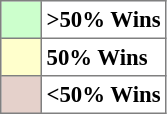<table bgcolor="#f7f8ff" cellpadding="3" cellspacing="0" border="1" style="font-size: 95%; border: gray solid 1px; border-collapse: collapse;text-align:center;">
<tr>
<td style="background: #CCFFCC;"  width="20"></td>
<td bgcolor="#ffffff" align="left"><strong>>50% Wins</strong></td>
</tr>
<tr>
<td style="background: #FFFFCC;" width="20"></td>
<td bgcolor="#ffffff" align="left"><strong>50% Wins</strong></td>
</tr>
<tr>
<td style="background:#e5d1cb;" width="20"></td>
<td bgcolor="#ffffff" align="left"><strong><50% Wins</strong></td>
</tr>
</table>
